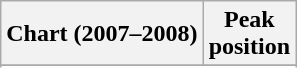<table class="wikitable sortable plainrowheaders">
<tr>
<th>Chart (2007–2008)</th>
<th>Peak<br>position</th>
</tr>
<tr>
</tr>
<tr>
</tr>
<tr>
</tr>
</table>
